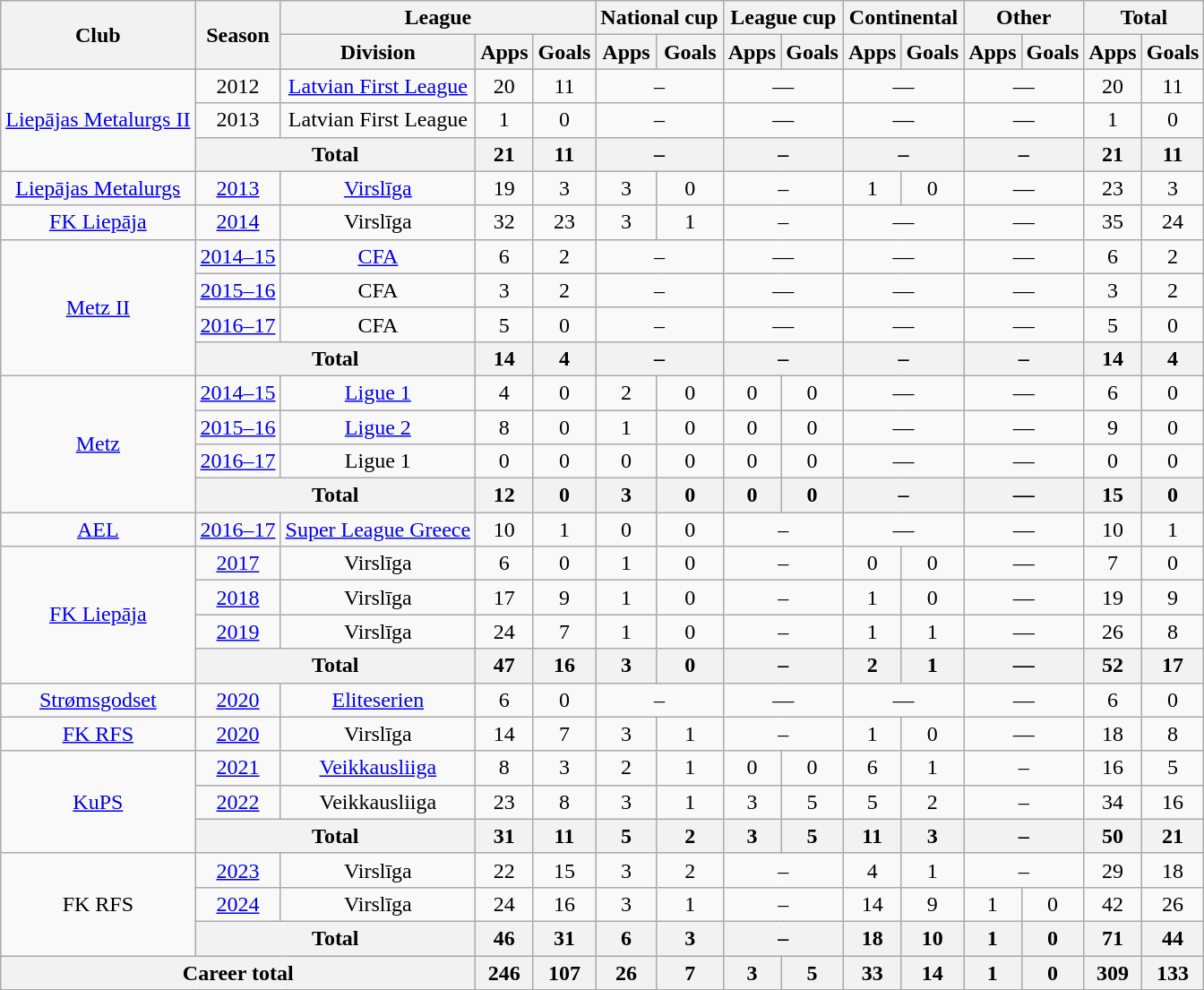<table class="wikitable" style="text-align:center">
<tr>
<th rowspan="2">Club</th>
<th rowspan="2">Season</th>
<th colspan="3">League</th>
<th colspan="2">National cup</th>
<th colspan="2">League cup</th>
<th colspan="2">Continental</th>
<th colspan="2">Other</th>
<th colspan="2">Total</th>
</tr>
<tr>
<th>Division</th>
<th>Apps</th>
<th>Goals</th>
<th>Apps</th>
<th>Goals</th>
<th>Apps</th>
<th>Goals</th>
<th>Apps</th>
<th>Goals</th>
<th>Apps</th>
<th>Goals</th>
<th>Apps</th>
<th>Goals</th>
</tr>
<tr>
<td rowspan="3"><a href='#'>Liepājas Metalurgs II</a></td>
<td>2012</td>
<td><a href='#'>Latvian First League</a></td>
<td>20</td>
<td>11</td>
<td colspan="2">–</td>
<td colspan="2">—</td>
<td colspan="2">—</td>
<td colspan="2">—</td>
<td>20</td>
<td>11</td>
</tr>
<tr>
<td>2013</td>
<td>Latvian First League</td>
<td>1</td>
<td>0</td>
<td colspan="2">–</td>
<td colspan="2">—</td>
<td colspan="2">—</td>
<td colspan="2">—</td>
<td>1</td>
<td>0</td>
</tr>
<tr>
<th colspan="2">Total</th>
<th>21</th>
<th>11</th>
<th colspan="2">–</th>
<th colspan="2">–</th>
<th colspan="2">–</th>
<th colspan="2">–</th>
<th>21</th>
<th>11</th>
</tr>
<tr>
<td><a href='#'>Liepājas Metalurgs</a></td>
<td><a href='#'>2013</a></td>
<td><a href='#'>Virslīga</a></td>
<td>19</td>
<td>3</td>
<td>3</td>
<td>0</td>
<td colspan="2">–</td>
<td>1</td>
<td>0</td>
<td colspan="2">—</td>
<td>23</td>
<td>3</td>
</tr>
<tr>
<td><a href='#'>FK Liepāja</a></td>
<td><a href='#'>2014</a></td>
<td>Virslīga</td>
<td>32</td>
<td>23</td>
<td>3</td>
<td>1</td>
<td colspan="2">–</td>
<td colspan="2">—</td>
<td colspan="2">—</td>
<td>35</td>
<td>24</td>
</tr>
<tr>
<td rowspan="4"><a href='#'>Metz II</a></td>
<td><a href='#'>2014–15</a></td>
<td><a href='#'>CFA</a></td>
<td>6</td>
<td>2</td>
<td colspan="2">–</td>
<td colspan="2">—</td>
<td colspan="2">—</td>
<td colspan="2">—</td>
<td>6</td>
<td>2</td>
</tr>
<tr>
<td><a href='#'>2015–16</a></td>
<td>CFA</td>
<td>3</td>
<td>2</td>
<td colspan="2">–</td>
<td colspan="2">—</td>
<td colspan="2">—</td>
<td colspan="2">—</td>
<td>3</td>
<td>2</td>
</tr>
<tr>
<td><a href='#'>2016–17</a></td>
<td>CFA</td>
<td>5</td>
<td>0</td>
<td colspan="2">–</td>
<td colspan="2">—</td>
<td colspan="2">—</td>
<td colspan="2">—</td>
<td>5</td>
<td>0</td>
</tr>
<tr>
<th colspan="2">Total</th>
<th>14</th>
<th>4</th>
<th colspan="2">–</th>
<th colspan="2">–</th>
<th colspan="2">–</th>
<th colspan="2">–</th>
<th>14</th>
<th>4</th>
</tr>
<tr>
<td rowspan="4"><a href='#'>Metz</a></td>
<td><a href='#'>2014–15</a></td>
<td><a href='#'>Ligue 1</a></td>
<td>4</td>
<td>0</td>
<td>2</td>
<td>0</td>
<td>0</td>
<td>0</td>
<td colspan="2">—</td>
<td colspan="2">—</td>
<td>6</td>
<td>0</td>
</tr>
<tr>
<td><a href='#'>2015–16</a></td>
<td><a href='#'>Ligue 2</a></td>
<td>8</td>
<td>0</td>
<td>1</td>
<td>0</td>
<td>0</td>
<td>0</td>
<td colspan="2">—</td>
<td colspan="2">—</td>
<td>9</td>
<td>0</td>
</tr>
<tr>
<td><a href='#'>2016–17</a></td>
<td>Ligue 1</td>
<td>0</td>
<td>0</td>
<td>0</td>
<td>0</td>
<td>0</td>
<td>0</td>
<td colspan="2">—</td>
<td colspan="2">—</td>
<td>0</td>
<td>0</td>
</tr>
<tr>
<th colspan="2">Total</th>
<th>12</th>
<th>0</th>
<th>3</th>
<th>0</th>
<th>0</th>
<th>0</th>
<th colspan="2">–</th>
<th colspan="2">—</th>
<th>15</th>
<th>0</th>
</tr>
<tr>
<td><a href='#'>AEL</a></td>
<td><a href='#'>2016–17</a></td>
<td><a href='#'>Super League Greece</a></td>
<td>10</td>
<td>1</td>
<td>0</td>
<td>0</td>
<td colspan="2">–</td>
<td colspan="2">—</td>
<td colspan="2">—</td>
<td>10</td>
<td>1</td>
</tr>
<tr>
<td rowspan="4"><a href='#'>FK Liepāja</a></td>
<td><a href='#'>2017</a></td>
<td>Virslīga</td>
<td>6</td>
<td>0</td>
<td>1</td>
<td>0</td>
<td colspan="2">–</td>
<td>0</td>
<td>0</td>
<td colspan="2">—</td>
<td>7</td>
<td>0</td>
</tr>
<tr>
<td><a href='#'>2018</a></td>
<td>Virslīga</td>
<td>17</td>
<td>9</td>
<td>1</td>
<td>0</td>
<td colspan="2">–</td>
<td>1</td>
<td>0</td>
<td colspan="2">—</td>
<td>19</td>
<td>9</td>
</tr>
<tr>
<td><a href='#'>2019</a></td>
<td>Virslīga</td>
<td>24</td>
<td>7</td>
<td>1</td>
<td>0</td>
<td colspan="2">–</td>
<td>1</td>
<td>1</td>
<td colspan="2">—</td>
<td>26</td>
<td>8</td>
</tr>
<tr>
<th colspan="2">Total</th>
<th>47</th>
<th>16</th>
<th>3</th>
<th>0</th>
<th colspan="2">–</th>
<th>2</th>
<th>1</th>
<th colspan="2">—</th>
<th>52</th>
<th>17</th>
</tr>
<tr>
<td><a href='#'>Strømsgodset</a></td>
<td><a href='#'>2020</a></td>
<td><a href='#'>Eliteserien</a></td>
<td>6</td>
<td>0</td>
<td colspan="2">–</td>
<td colspan="2">—</td>
<td colspan="2">—</td>
<td colspan="2">—</td>
<td>6</td>
<td>0</td>
</tr>
<tr>
<td><a href='#'>FK RFS</a></td>
<td><a href='#'>2020</a></td>
<td>Virslīga</td>
<td>14</td>
<td>7</td>
<td>3</td>
<td>1</td>
<td colspan="2">–</td>
<td>1</td>
<td>0</td>
<td colspan="2">—</td>
<td>18</td>
<td>8</td>
</tr>
<tr>
<td rowspan="3"><a href='#'>KuPS</a></td>
<td><a href='#'>2021</a></td>
<td><a href='#'>Veikkausliiga</a></td>
<td>8</td>
<td>3</td>
<td>2</td>
<td>1</td>
<td>0</td>
<td>0</td>
<td>6</td>
<td>1</td>
<td colspan="2">–</td>
<td>16</td>
<td>5</td>
</tr>
<tr>
<td><a href='#'>2022</a></td>
<td>Veikkausliiga</td>
<td>23</td>
<td>8</td>
<td>3</td>
<td>1</td>
<td>3</td>
<td>5</td>
<td>5</td>
<td>2</td>
<td colspan="2">–</td>
<td>34</td>
<td>16</td>
</tr>
<tr>
<th colspan="2">Total</th>
<th>31</th>
<th>11</th>
<th>5</th>
<th>2</th>
<th>3</th>
<th>5</th>
<th>11</th>
<th>3</th>
<th colspan="2">–</th>
<th>50</th>
<th>21</th>
</tr>
<tr>
<td rowspan="3">FK RFS</td>
<td><a href='#'>2023</a></td>
<td>Virslīga</td>
<td>22</td>
<td>15</td>
<td>3</td>
<td>2</td>
<td colspan="2">–</td>
<td>4</td>
<td>1</td>
<td colspan="2">–</td>
<td>29</td>
<td>18</td>
</tr>
<tr>
<td><a href='#'>2024</a></td>
<td>Virslīga</td>
<td>24</td>
<td>16</td>
<td>3</td>
<td>1</td>
<td colspan="2">–</td>
<td>14</td>
<td>9</td>
<td>1</td>
<td>0</td>
<td>42</td>
<td>26</td>
</tr>
<tr>
<th colspan="2">Total</th>
<th>46</th>
<th>31</th>
<th>6</th>
<th>3</th>
<th colspan="2">–</th>
<th>18</th>
<th>10</th>
<th>1</th>
<th>0</th>
<th>71</th>
<th>44</th>
</tr>
<tr>
<th colspan="3">Career total</th>
<th>246</th>
<th>107</th>
<th>26</th>
<th>7</th>
<th>3</th>
<th>5</th>
<th>33</th>
<th>14</th>
<th>1</th>
<th>0</th>
<th>309</th>
<th>133</th>
</tr>
</table>
